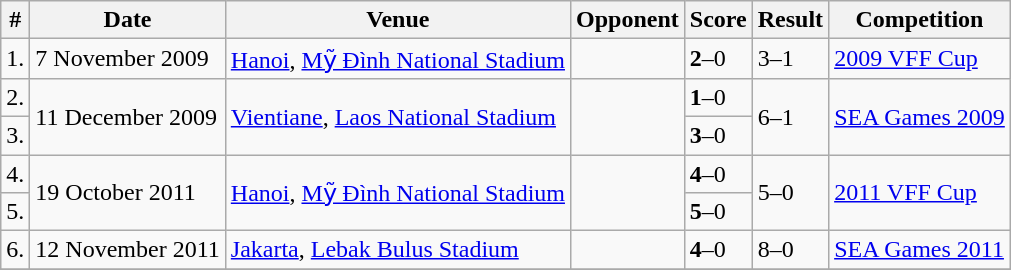<table class="wikitable collapsible collapsed">
<tr>
<th>#</th>
<th>Date</th>
<th>Venue</th>
<th>Opponent</th>
<th>Score</th>
<th>Result</th>
<th>Competition</th>
</tr>
<tr>
<td>1.</td>
<td>7 November 2009</td>
<td><a href='#'>Hanoi</a>, <a href='#'>Mỹ Đình National Stadium</a></td>
<td></td>
<td><strong>2</strong>–0</td>
<td>3–1</td>
<td><a href='#'>2009 VFF Cup</a></td>
</tr>
<tr>
<td>2.</td>
<td rowspan="2">11 December 2009</td>
<td rowspan="2"><a href='#'>Vientiane</a>, <a href='#'>Laos National Stadium</a></td>
<td rowspan="2"></td>
<td><strong>1</strong>–0</td>
<td rowspan="2">6–1</td>
<td rowspan="2"><a href='#'>SEA Games 2009</a></td>
</tr>
<tr>
<td>3.</td>
<td><strong>3</strong>–0</td>
</tr>
<tr>
<td>4.</td>
<td rowspan="2">19 October 2011</td>
<td rowspan="2"><a href='#'>Hanoi</a>, <a href='#'>Mỹ Đình National Stadium</a></td>
<td rowspan="2"></td>
<td><strong>4</strong>–0</td>
<td rowspan="2">5–0</td>
<td rowspan="2"><a href='#'>2011 VFF Cup</a></td>
</tr>
<tr>
<td>5.</td>
<td><strong>5</strong>–0</td>
</tr>
<tr>
<td>6.</td>
<td>12 November 2011</td>
<td><a href='#'>Jakarta</a>, <a href='#'>Lebak Bulus Stadium</a></td>
<td></td>
<td><strong>4</strong>–0</td>
<td>8–0</td>
<td><a href='#'>SEA Games 2011</a></td>
</tr>
<tr>
</tr>
</table>
